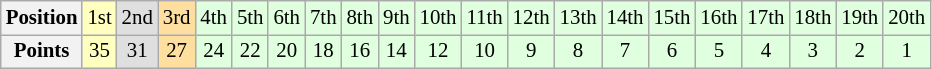<table class="wikitable" style="font-size:87%; text-align: center">
<tr>
<th>Position</th>
<td style="background:#FFFFBF;">1st</td>
<td style="background:#DFDFDF;">2nd</td>
<td style="background:#FFDF9F;">3rd</td>
<td style="background:#DFFFDF;">4th</td>
<td style="background:#DFFFDF;">5th</td>
<td style="background:#DFFFDF;">6th</td>
<td style="background:#DFFFDF;">7th</td>
<td style="background:#DFFFDF;">8th</td>
<td style="background:#DFFFDF;">9th</td>
<td style="background:#DFFFDF;">10th</td>
<td style="background:#DFFFDF;">11th</td>
<td style="background:#DFFFDF;">12th</td>
<td style="background:#DFFFDF;">13th</td>
<td style="background:#DFFFDF;">14th</td>
<td style="background:#DFFFDF;">15th</td>
<td style="background:#DFFFDF;">16th</td>
<td style="background:#DFFFDF;">17th</td>
<td style="background:#DFFFDF;">18th</td>
<td style="background:#DFFFDF;">19th</td>
<td style="background:#DFFFDF;">20th</td>
</tr>
<tr>
<th>Points</th>
<td style="background:#FFFFBF;">35</td>
<td style="background:#DFDFDF;">31</td>
<td style="background:#FFDF9F;">27</td>
<td style="background:#DFFFDF;">24</td>
<td style="background:#DFFFDF;">22</td>
<td style="background:#DFFFDF;">20</td>
<td style="background:#DFFFDF;">18</td>
<td style="background:#DFFFDF;">16</td>
<td style="background:#DFFFDF;">14</td>
<td style="background:#DFFFDF;">12</td>
<td style="background:#DFFFDF;">10</td>
<td style="background:#DFFFDF;">9</td>
<td style="background:#DFFFDF;">8</td>
<td style="background:#DFFFDF;">7</td>
<td style="background:#DFFFDF;">6</td>
<td style="background:#DFFFDF;">5</td>
<td style="background:#DFFFDF;">4</td>
<td style="background:#DFFFDF;">3</td>
<td style="background:#DFFFDF;">2</td>
<td style="background:#DFFFDF;">1</td>
</tr>
</table>
